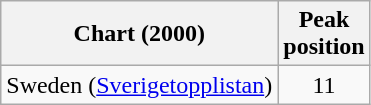<table class="wikitable">
<tr>
<th>Chart (2000)</th>
<th>Peak<br>position</th>
</tr>
<tr>
<td>Sweden (<a href='#'>Sverigetopplistan</a>)</td>
<td align="center">11</td>
</tr>
</table>
